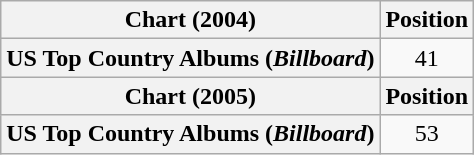<table class="wikitable plainrowheaders" style="text-align:center">
<tr>
<th scope="col">Chart (2004)</th>
<th scope="col">Position</th>
</tr>
<tr>
<th scope="row">US Top Country Albums (<em>Billboard</em>)</th>
<td>41</td>
</tr>
<tr>
<th scope="col">Chart (2005)</th>
<th scope="col">Position</th>
</tr>
<tr>
<th scope="row">US Top Country Albums (<em>Billboard</em>)</th>
<td>53</td>
</tr>
</table>
